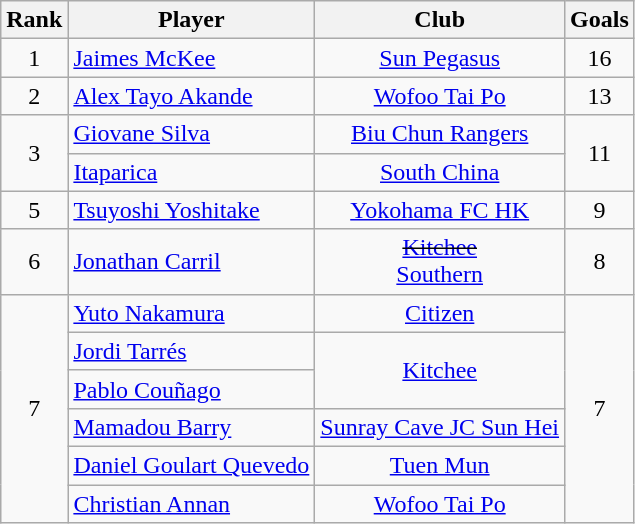<table class="wikitable" style="text-align:center">
<tr>
<th>Rank</th>
<th>Player</th>
<th>Club</th>
<th>Goals</th>
</tr>
<tr>
<td>1</td>
<td align="left"> <a href='#'>Jaimes McKee</a></td>
<td><a href='#'>Sun Pegasus</a></td>
<td>16</td>
</tr>
<tr>
<td>2</td>
<td align="left"> <a href='#'>Alex Tayo Akande</a></td>
<td><a href='#'>Wofoo Tai Po</a></td>
<td>13</td>
</tr>
<tr>
<td rowspan="2">3</td>
<td align="left"> <a href='#'>Giovane Silva</a></td>
<td><a href='#'>Biu Chun Rangers</a></td>
<td rowspan="2">11</td>
</tr>
<tr>
<td align="left"> <a href='#'>Itaparica</a></td>
<td><a href='#'>South China</a></td>
</tr>
<tr>
<td>5</td>
<td align="left"> <a href='#'>Tsuyoshi Yoshitake</a></td>
<td><a href='#'>Yokohama FC HK</a></td>
<td>9</td>
</tr>
<tr>
<td>6</td>
<td align="left"> <a href='#'>Jonathan Carril</a></td>
<td><del><a href='#'>Kitchee</a></del><br><a href='#'>Southern</a></td>
<td>8</td>
</tr>
<tr>
<td rowspan="6">7</td>
<td align="left"> <a href='#'>Yuto Nakamura</a></td>
<td><a href='#'>Citizen</a></td>
<td rowspan="6">7</td>
</tr>
<tr>
<td align="left"> <a href='#'>Jordi Tarrés</a></td>
<td rowspan="2"><a href='#'>Kitchee</a></td>
</tr>
<tr>
<td align="left"> <a href='#'>Pablo Couñago</a></td>
</tr>
<tr>
<td align="left"> <a href='#'>Mamadou Barry</a></td>
<td><a href='#'>Sunray Cave JC Sun Hei</a></td>
</tr>
<tr>
<td align="left"> <a href='#'>Daniel Goulart Quevedo</a></td>
<td><a href='#'>Tuen Mun</a></td>
</tr>
<tr>
<td align="left"> <a href='#'>Christian Annan</a></td>
<td><a href='#'>Wofoo Tai Po</a></td>
</tr>
</table>
